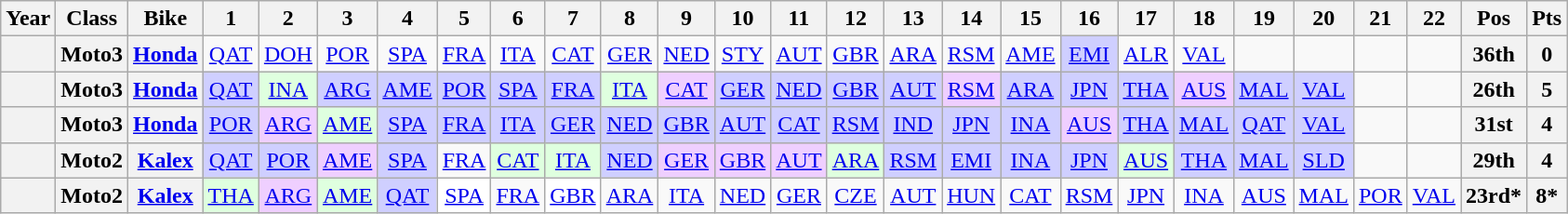<table class="wikitable" style="text-align:center;">
<tr>
<th>Year</th>
<th>Class</th>
<th>Bike</th>
<th>1</th>
<th>2</th>
<th>3</th>
<th>4</th>
<th>5</th>
<th>6</th>
<th>7</th>
<th>8</th>
<th>9</th>
<th>10</th>
<th>11</th>
<th>12</th>
<th>13</th>
<th>14</th>
<th>15</th>
<th>16</th>
<th>17</th>
<th>18</th>
<th>19</th>
<th>20</th>
<th>21</th>
<th>22</th>
<th>Pos</th>
<th>Pts</th>
</tr>
<tr>
<th></th>
<th>Moto3</th>
<th><a href='#'>Honda</a></th>
<td><a href='#'>QAT</a></td>
<td><a href='#'>DOH</a></td>
<td><a href='#'>POR</a></td>
<td><a href='#'>SPA</a></td>
<td><a href='#'>FRA</a></td>
<td><a href='#'>ITA</a></td>
<td><a href='#'>CAT</a></td>
<td><a href='#'>GER</a></td>
<td><a href='#'>NED</a></td>
<td><a href='#'>STY</a></td>
<td><a href='#'>AUT</a></td>
<td><a href='#'>GBR</a></td>
<td><a href='#'>ARA</a></td>
<td><a href='#'>RSM</a></td>
<td><a href='#'>AME</a></td>
<td style="background:#cfcfff;"><a href='#'>EMI</a><br></td>
<td><a href='#'>ALR</a></td>
<td><a href='#'>VAL</a></td>
<td></td>
<td></td>
<td></td>
<td></td>
<th>36th</th>
<th>0</th>
</tr>
<tr>
<th></th>
<th>Moto3</th>
<th><a href='#'>Honda</a></th>
<td style="background:#cfcfff;"><a href='#'>QAT</a><br></td>
<td style="background:#dfffdf;"><a href='#'>INA</a><br></td>
<td style="background:#cfcfff;"><a href='#'>ARG</a><br></td>
<td style="background:#cfcfff;"><a href='#'>AME</a><br></td>
<td style="background:#cfcfff;"><a href='#'>POR</a><br></td>
<td style="background:#cfcfff;"><a href='#'>SPA</a><br></td>
<td style="background:#cfcfff;"><a href='#'>FRA</a><br></td>
<td style="background:#dfffdf;"><a href='#'>ITA</a><br></td>
<td style="background:#efcfff;"><a href='#'>CAT</a><br></td>
<td style="background:#cfcfff;"><a href='#'>GER</a><br></td>
<td style="background:#cfcfff;"><a href='#'>NED</a><br></td>
<td style="background:#cfcfff;"><a href='#'>GBR</a><br></td>
<td style="background:#cfcfff;"><a href='#'>AUT</a><br></td>
<td style="background:#efcfff;"><a href='#'>RSM</a><br></td>
<td style="background:#cfcfff;"><a href='#'>ARA</a><br></td>
<td style="background:#cfcfff;"><a href='#'>JPN</a><br></td>
<td style="background:#cfcfff;"><a href='#'>THA</a><br></td>
<td style="background:#efcfff;"><a href='#'>AUS</a><br></td>
<td style="background:#cfcfff;"><a href='#'>MAL</a><br></td>
<td style="background:#cfcfff;"><a href='#'>VAL</a><br></td>
<td></td>
<td></td>
<th>26th</th>
<th>5</th>
</tr>
<tr>
<th></th>
<th>Moto3</th>
<th><a href='#'>Honda</a></th>
<td style="background:#cfcfff;"><a href='#'>POR</a><br></td>
<td style="background:#efcfff;"><a href='#'>ARG</a><br></td>
<td style="background:#dfffdf;"><a href='#'>AME</a><br></td>
<td style="background:#cfcfff;"><a href='#'>SPA</a><br></td>
<td style="background:#cfcfff;"><a href='#'>FRA</a><br></td>
<td style="background:#cfcfff;"><a href='#'>ITA</a><br></td>
<td style="background:#cfcfff;"><a href='#'>GER</a><br></td>
<td style="background:#cfcfff;"><a href='#'>NED</a><br></td>
<td style="background:#cfcfff;"><a href='#'>GBR</a><br></td>
<td style="background:#cfcfff;"><a href='#'>AUT</a><br></td>
<td style="background:#cfcfff;"><a href='#'>CAT</a><br></td>
<td style="background:#cfcfff;"><a href='#'>RSM</a><br></td>
<td style="background:#cfcfff;"><a href='#'>IND</a><br></td>
<td style="background:#cfcfff;"><a href='#'>JPN</a><br></td>
<td style="background:#cfcfff;"><a href='#'>INA</a><br></td>
<td style="background:#efcfff;"><a href='#'>AUS</a><br></td>
<td style="background:#cfcfff;"><a href='#'>THA</a><br></td>
<td style="background:#cfcfff;"><a href='#'>MAL</a><br></td>
<td style="background:#cfcfff;"><a href='#'>QAT</a><br></td>
<td style="background:#cfcfff;"><a href='#'>VAL</a><br></td>
<td></td>
<td></td>
<th>31st</th>
<th>4</th>
</tr>
<tr>
<th></th>
<th>Moto2</th>
<th><a href='#'>Kalex</a></th>
<td style="background:#CFCFFF;"><a href='#'>QAT</a><br></td>
<td style="background:#CFCFFF;"><a href='#'>POR</a><br></td>
<td style="background:#EFCFFF;"><a href='#'>AME</a><br></td>
<td style="background:#CFCFFF;"><a href='#'>SPA</a><br></td>
<td><a href='#'>FRA</a></td>
<td style="background:#DFFFDF;"><a href='#'>CAT</a><br></td>
<td style="background:#DFFFDF;"><a href='#'>ITA</a><br></td>
<td style="background:#CFCFFF;"><a href='#'>NED</a><br></td>
<td style="background:#EFCFFF;"><a href='#'>GER</a><br></td>
<td style="background:#EFCFFF;"><a href='#'>GBR</a><br></td>
<td style="background:#EFCFFF;"><a href='#'>AUT</a><br></td>
<td style="background:#DFFFDF;"><a href='#'>ARA</a><br></td>
<td style="background:#CFCFFF;"><a href='#'>RSM</a><br></td>
<td style="background:#CFCFFF;"><a href='#'>EMI</a><br></td>
<td style="background:#CFCFFF;"><a href='#'>INA</a><br></td>
<td style="background:#CFCFFF;"><a href='#'>JPN</a><br></td>
<td style="background:#DFFFDF;"><a href='#'>AUS</a><br></td>
<td style="background:#CFCFFF;"><a href='#'>THA</a><br></td>
<td style="background:#CFCFFF;"><a href='#'>MAL</a><br></td>
<td style="background:#CFCFFF;"><a href='#'>SLD</a><br></td>
<td></td>
<td></td>
<th>29th</th>
<th>4</th>
</tr>
<tr>
<th></th>
<th>Moto2</th>
<th><a href='#'>Kalex</a></th>
<td style="background:#DFFFDF;"><a href='#'>THA</a><br></td>
<td style="background:#EFCFFF;"><a href='#'>ARG</a><br></td>
<td style="background:#DFFFDF;"><a href='#'>AME</a><br></td>
<td style="background:#CFCFFF;"><a href='#'>QAT</a><br></td>
<td style="background:#FFFFFF;"><a href='#'>SPA</a><br></td>
<td><a href='#'>FRA</a></td>
<td style="background:#FFFFFF;"><a href='#'>GBR</a><br></td>
<td style="background:#;"><a href='#'>ARA</a><br></td>
<td style="background:#;"><a href='#'>ITA</a><br></td>
<td style="background:#;"><a href='#'>NED</a><br></td>
<td style="background:#;"><a href='#'>GER</a><br></td>
<td style="background:#;"><a href='#'>CZE</a><br></td>
<td style="background:#;"><a href='#'>AUT</a><br></td>
<td style="background:#;"><a href='#'>HUN</a><br></td>
<td style="background:#;"><a href='#'>CAT</a><br></td>
<td style="background:#;"><a href='#'>RSM</a><br></td>
<td style="background:#;"><a href='#'>JPN</a><br></td>
<td style="background:#;"><a href='#'>INA</a><br></td>
<td style="background:#;"><a href='#'>AUS</a><br></td>
<td style="background:#;"><a href='#'>MAL</a><br></td>
<td style="background:#;"><a href='#'>POR</a><br></td>
<td style="background:#;"><a href='#'>VAL</a><br></td>
<th>23rd*</th>
<th>8*</th>
</tr>
</table>
